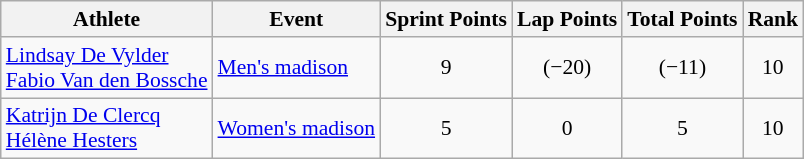<table class=wikitable style=font-size:90%;text-align:center>
<tr>
<th>Athlete</th>
<th>Event</th>
<th>Sprint Points</th>
<th>Lap Points</th>
<th>Total Points</th>
<th>Rank</th>
</tr>
<tr>
<td align=left><a href='#'>Lindsay De Vylder</a><br><a href='#'>Fabio Van den Bossche</a></td>
<td align=left><a href='#'>Men's madison</a></td>
<td>9</td>
<td>(−20)</td>
<td>(−11)</td>
<td>10</td>
</tr>
<tr>
<td align=left><a href='#'>Katrijn De Clercq</a><br><a href='#'>Hélène Hesters</a></td>
<td align=left><a href='#'>Women's madison</a></td>
<td>5</td>
<td>0</td>
<td>5</td>
<td>10</td>
</tr>
</table>
